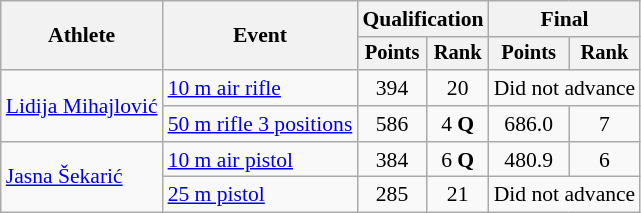<table class="wikitable" style="font-size:90%">
<tr>
<th rowspan="2">Athlete</th>
<th rowspan="2">Event</th>
<th colspan=2>Qualification</th>
<th colspan=2>Final</th>
</tr>
<tr style="font-size:95%">
<th>Points</th>
<th>Rank</th>
<th>Points</th>
<th>Rank</th>
</tr>
<tr align=center>
<td align=left rowspan=2><a href='#'>Lidija Mihajlović</a></td>
<td align=left><a href='#'>10 m air rifle</a></td>
<td>394</td>
<td>20</td>
<td colspan=2>Did not advance</td>
</tr>
<tr align=center>
<td align=left><a href='#'>50 m rifle 3 positions</a></td>
<td>586</td>
<td>4 <strong>Q</strong></td>
<td>686.0</td>
<td>7</td>
</tr>
<tr align=center>
<td align=left rowspan=2><a href='#'>Jasna Šekarić</a></td>
<td align=left><a href='#'>10 m air pistol</a></td>
<td>384</td>
<td>6 <strong>Q</strong></td>
<td>480.9</td>
<td>6</td>
</tr>
<tr align=center>
<td align=left><a href='#'>25 m pistol</a></td>
<td>285</td>
<td>21</td>
<td colspan=2>Did not advance</td>
</tr>
</table>
